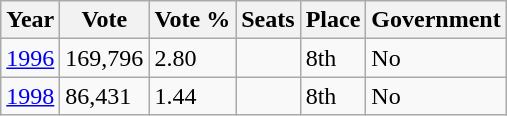<table class="wikitable">
<tr>
<th>Year</th>
<th>Vote</th>
<th>Vote %</th>
<th>Seats</th>
<th>Place</th>
<th>Government</th>
</tr>
<tr>
<td><a href='#'>1996</a></td>
<td>169,796</td>
<td>2.80</td>
<td></td>
<td>8th</td>
<td>No</td>
</tr>
<tr>
<td><a href='#'>1998</a></td>
<td>86,431</td>
<td>1.44</td>
<td></td>
<td>8th</td>
<td>No</td>
</tr>
</table>
